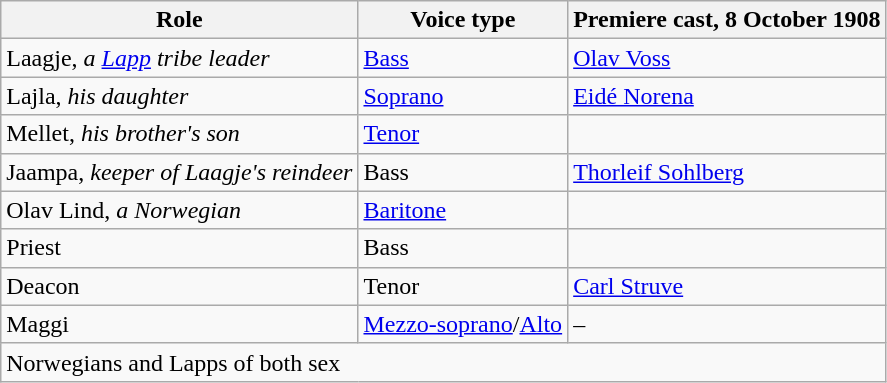<table class="wikitable">
<tr>
<th>Role</th>
<th>Voice type</th>
<th>Premiere cast, 8 October 1908</th>
</tr>
<tr>
<td>Laagje, <em>a <a href='#'>Lapp</a> tribe leader</em></td>
<td><a href='#'>Bass</a></td>
<td><a href='#'>Olav Voss</a></td>
</tr>
<tr>
<td>Lajla, <em>his daughter</em></td>
<td><a href='#'>Soprano</a></td>
<td><a href='#'>Eidé Norena</a></td>
</tr>
<tr>
<td>Mellet, <em>his brother's son</em></td>
<td><a href='#'>Tenor</a></td>
<td></td>
</tr>
<tr>
<td>Jaampa, <em>keeper of Laagje's reindeer</em></td>
<td>Bass</td>
<td><a href='#'>Thorleif Sohlberg</a></td>
</tr>
<tr>
<td>Olav Lind, <em>a Norwegian</em></td>
<td><a href='#'>Baritone</a></td>
<td></td>
</tr>
<tr>
<td>Priest</td>
<td>Bass</td>
<td></td>
</tr>
<tr>
<td>Deacon</td>
<td>Tenor</td>
<td><a href='#'>Carl Struve</a></td>
</tr>
<tr>
<td>Maggi</td>
<td><a href='#'>Mezzo-soprano</a>/<a href='#'>Alto</a></td>
<td>–</td>
</tr>
<tr>
<td colspan="3">Norwegians and Lapps of both sex</td>
</tr>
</table>
